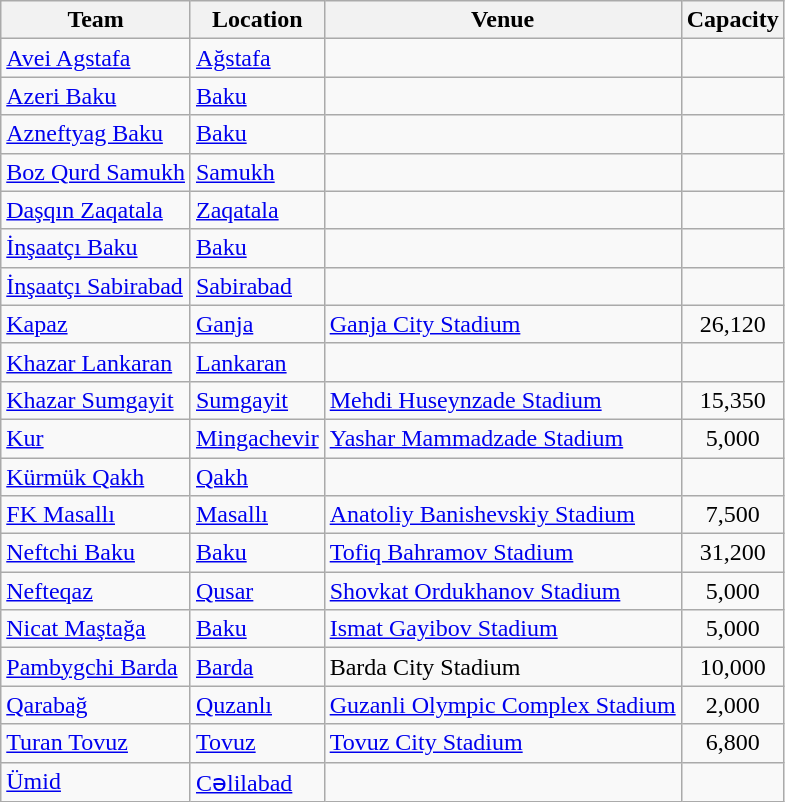<table class="wikitable sortable">
<tr>
<th>Team</th>
<th>Location</th>
<th>Venue</th>
<th>Capacity</th>
</tr>
<tr>
<td><a href='#'>Avei Agstafa</a></td>
<td><a href='#'>Ağstafa</a></td>
<td></td>
<td align="center"></td>
</tr>
<tr>
<td><a href='#'>Azeri Baku</a></td>
<td><a href='#'>Baku</a></td>
<td></td>
<td align="center"></td>
</tr>
<tr>
<td><a href='#'>Azneftyag Baku</a></td>
<td><a href='#'>Baku</a></td>
<td></td>
<td align="center"></td>
</tr>
<tr>
<td><a href='#'>Boz Qurd Samukh</a></td>
<td><a href='#'>Samukh</a></td>
<td></td>
<td align="center"></td>
</tr>
<tr>
<td><a href='#'>Daşqın Zaqatala</a></td>
<td><a href='#'>Zaqatala</a></td>
<td></td>
<td align="center"></td>
</tr>
<tr>
<td><a href='#'>İnşaatçı Baku</a></td>
<td><a href='#'>Baku</a></td>
<td></td>
<td align="center"></td>
</tr>
<tr>
<td><a href='#'>İnşaatçı Sabirabad</a></td>
<td><a href='#'>Sabirabad</a></td>
<td></td>
<td align="center"></td>
</tr>
<tr>
<td><a href='#'>Kapaz</a></td>
<td><a href='#'>Ganja</a></td>
<td><a href='#'>Ganja City Stadium</a></td>
<td align="center">26,120</td>
</tr>
<tr>
<td><a href='#'>Khazar Lankaran</a></td>
<td><a href='#'>Lankaran</a></td>
<td></td>
<td align="center"></td>
</tr>
<tr>
<td><a href='#'>Khazar Sumgayit</a></td>
<td><a href='#'>Sumgayit</a></td>
<td><a href='#'>Mehdi Huseynzade Stadium</a></td>
<td align="center">15,350</td>
</tr>
<tr>
<td><a href='#'>Kur</a></td>
<td><a href='#'>Mingachevir</a></td>
<td><a href='#'>Yashar Mammadzade Stadium</a></td>
<td align="center">5,000</td>
</tr>
<tr>
<td><a href='#'>Kürmük Qakh</a></td>
<td><a href='#'>Qakh</a></td>
<td></td>
<td align="center"></td>
</tr>
<tr>
<td><a href='#'>FK Masallı</a></td>
<td><a href='#'>Masallı</a></td>
<td><a href='#'>Anatoliy Banishevskiy Stadium</a></td>
<td align="center">7,500</td>
</tr>
<tr>
<td><a href='#'>Neftchi Baku</a></td>
<td><a href='#'>Baku</a></td>
<td><a href='#'>Tofiq Bahramov Stadium</a></td>
<td align="center">31,200</td>
</tr>
<tr>
<td><a href='#'>Nefteqaz</a></td>
<td><a href='#'>Qusar</a></td>
<td><a href='#'>Shovkat Ordukhanov Stadium</a></td>
<td align="center">5,000</td>
</tr>
<tr>
<td><a href='#'>Nicat Maştağa</a></td>
<td><a href='#'>Baku</a></td>
<td><a href='#'>Ismat Gayibov Stadium</a></td>
<td align="center">5,000</td>
</tr>
<tr>
<td><a href='#'>Pambygchi Barda</a></td>
<td><a href='#'>Barda</a></td>
<td>Barda City Stadium</td>
<td align="center">10,000</td>
</tr>
<tr>
<td><a href='#'>Qarabağ</a></td>
<td><a href='#'>Quzanlı</a></td>
<td><a href='#'>Guzanli Olympic Complex Stadium</a></td>
<td align="center">2,000</td>
</tr>
<tr>
<td><a href='#'>Turan Tovuz</a></td>
<td><a href='#'>Tovuz</a></td>
<td><a href='#'>Tovuz City Stadium</a></td>
<td align="center">6,800</td>
</tr>
<tr>
<td><a href='#'>Ümid</a></td>
<td><a href='#'>Cəlilabad</a></td>
<td></td>
<td align="center"></td>
</tr>
</table>
